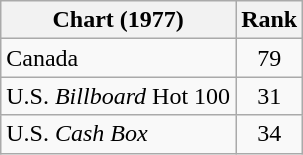<table class="wikitable sortable">
<tr>
<th align="left">Chart (1977)</th>
<th style="text-align:center;">Rank</th>
</tr>
<tr>
<td>Canada</td>
<td style="text-align:center;">79</td>
</tr>
<tr>
<td>U.S. <em>Billboard</em> Hot 100</td>
<td style="text-align:center;">31</td>
</tr>
<tr>
<td>U.S. <em>Cash Box</em></td>
<td style="text-align:center;">34</td>
</tr>
</table>
